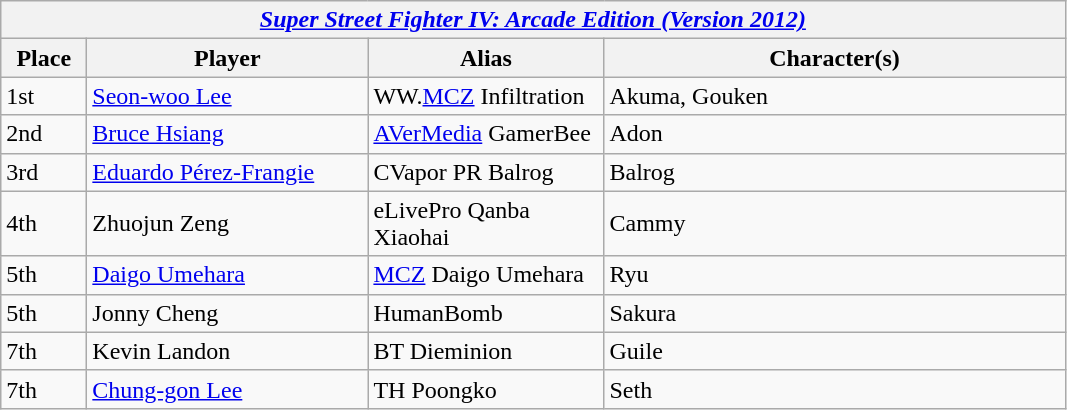<table class="wikitable">
<tr>
<th colspan="4" style="text-align:center;"><strong><em><a href='#'>Super Street Fighter IV: Arcade Edition (Version 2012)</a></em></strong></th>
</tr>
<tr>
<th style="width:50px;">Place</th>
<th style="width:180px;">Player</th>
<th style="width:150px;">Alias</th>
<th style="width:300px;">Character(s)</th>
</tr>
<tr>
<td>1st</td>
<td> <a href='#'>Seon-woo Lee</a></td>
<td>WW.<a href='#'>MCZ</a> Infiltration</td>
<td>Akuma, Gouken</td>
</tr>
<tr>
<td>2nd</td>
<td> <a href='#'>Bruce Hsiang</a></td>
<td><a href='#'>AVerMedia</a> GamerBee</td>
<td>Adon</td>
</tr>
<tr>
<td>3rd</td>
<td> <a href='#'>Eduardo Pérez-Frangie</a></td>
<td>CVapor PR Balrog</td>
<td>Balrog</td>
</tr>
<tr>
<td>4th</td>
<td> Zhuojun Zeng</td>
<td>eLivePro Qanba Xiaohai</td>
<td>Cammy</td>
</tr>
<tr>
<td>5th</td>
<td> <a href='#'>Daigo Umehara</a></td>
<td><a href='#'>MCZ</a> Daigo Umehara</td>
<td>Ryu</td>
</tr>
<tr>
<td>5th</td>
<td> Jonny Cheng</td>
<td>HumanBomb</td>
<td>Sakura</td>
</tr>
<tr>
<td>7th</td>
<td> Kevin Landon</td>
<td>BT Dieminion</td>
<td>Guile</td>
</tr>
<tr>
<td>7th</td>
<td> <a href='#'>Chung-gon Lee</a></td>
<td>TH Poongko</td>
<td>Seth</td>
</tr>
</table>
